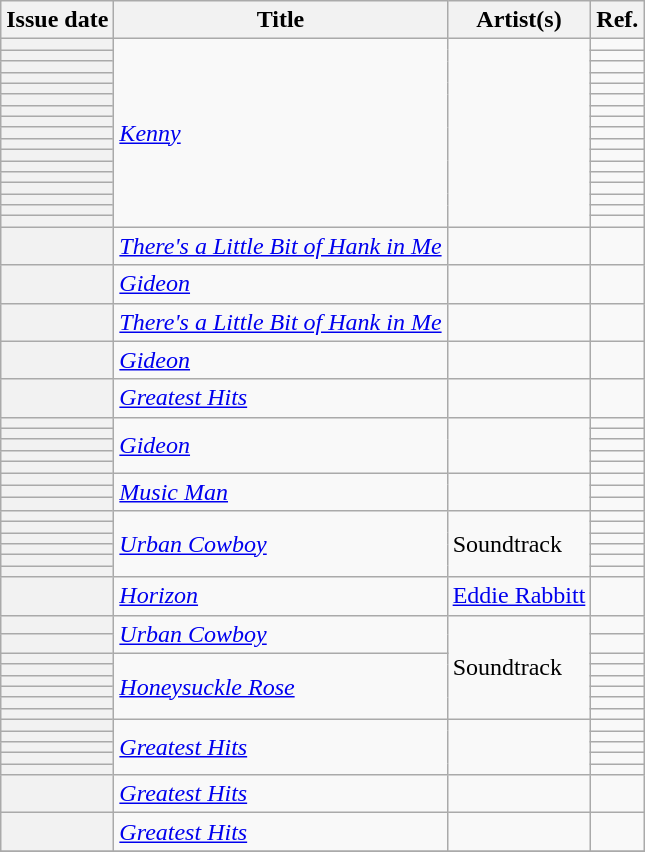<table class="wikitable sortable plainrowheaders">
<tr>
<th scope=col>Issue date</th>
<th scope=col>Title</th>
<th scope=col>Artist(s)</th>
<th scope=col class=unsortable>Ref.</th>
</tr>
<tr>
<th scope=row></th>
<td rowspan=17><em><a href='#'>Kenny</a></em></td>
<td rowspan=17></td>
<td align=center></td>
</tr>
<tr>
<th scope=row></th>
<td align=center></td>
</tr>
<tr>
<th scope=row></th>
<td align=center></td>
</tr>
<tr>
<th scope=row></th>
<td align=center></td>
</tr>
<tr>
<th scope=row></th>
<td align=center></td>
</tr>
<tr>
<th scope=row></th>
<td align=center></td>
</tr>
<tr>
<th scope=row></th>
<td align=center></td>
</tr>
<tr>
<th scope=row></th>
<td align=center></td>
</tr>
<tr>
<th scope=row></th>
<td align=center></td>
</tr>
<tr>
<th scope=row></th>
<td align=center></td>
</tr>
<tr>
<th scope=row></th>
<td align=center></td>
</tr>
<tr>
<th scope=row></th>
<td align=center></td>
</tr>
<tr>
<th scope=row></th>
<td align=center></td>
</tr>
<tr>
<th scope=row></th>
<td align=center></td>
</tr>
<tr>
<th scope=row></th>
<td align=center></td>
</tr>
<tr>
<th scope=row></th>
<td align=center></td>
</tr>
<tr>
<th scope=row></th>
<td align=center></td>
</tr>
<tr>
<th scope=row></th>
<td><em><a href='#'>There's a Little Bit of Hank in Me</a></em></td>
<td></td>
<td align=center></td>
</tr>
<tr>
<th scope=row></th>
<td><em><a href='#'>Gideon</a></em></td>
<td></td>
<td align=center></td>
</tr>
<tr>
<th scope=row></th>
<td><em><a href='#'>There's a Little Bit of Hank in Me</a></em></td>
<td></td>
<td align=center></td>
</tr>
<tr>
<th scope=row></th>
<td><em><a href='#'>Gideon</a></em></td>
<td></td>
<td align=center></td>
</tr>
<tr>
<th scope=row></th>
<td><em><a href='#'>Greatest Hits</a></em></td>
<td></td>
<td align=center></td>
</tr>
<tr>
<th scope=row></th>
<td rowspan=5><em><a href='#'>Gideon</a></em></td>
<td rowspan=5></td>
<td align=center></td>
</tr>
<tr>
<th scope=row></th>
<td align=center></td>
</tr>
<tr>
<th scope=row></th>
<td align=center></td>
</tr>
<tr>
<th scope=row></th>
<td align=center></td>
</tr>
<tr>
<th scope=row></th>
<td align=center></td>
</tr>
<tr>
<th scope=row></th>
<td rowspan=3><em><a href='#'>Music Man</a></em></td>
<td rowspan=3></td>
<td align=center></td>
</tr>
<tr>
<th scope=row></th>
<td align=center></td>
</tr>
<tr>
<th scope=row></th>
<td align=center></td>
</tr>
<tr>
<th scope=row></th>
<td rowspan=6><em><a href='#'>Urban Cowboy</a></em></td>
<td rowspan=6>Soundtrack</td>
<td align=center></td>
</tr>
<tr>
<th scope=row></th>
<td align=center></td>
</tr>
<tr>
<th scope=row></th>
<td align=center></td>
</tr>
<tr>
<th scope=row></th>
<td align=center></td>
</tr>
<tr>
<th scope=row></th>
<td align=center></td>
</tr>
<tr>
<th scope=row></th>
<td align=center></td>
</tr>
<tr>
<th scope=row></th>
<td><em><a href='#'>Horizon</a></em></td>
<td><a href='#'>Eddie Rabbitt</a></td>
<td align=center></td>
</tr>
<tr>
<th scope=row></th>
<td rowspan=2><em><a href='#'>Urban Cowboy</a></em></td>
<td rowspan=8>Soundtrack</td>
<td align=center></td>
</tr>
<tr>
<th scope=row></th>
<td align=center></td>
</tr>
<tr>
<th scope=row></th>
<td rowspan=6><em><a href='#'>Honeysuckle Rose</a></em></td>
<td align=center></td>
</tr>
<tr>
<th scope=row></th>
<td align=center></td>
</tr>
<tr>
<th scope=row></th>
<td align=center></td>
</tr>
<tr>
<th scope=row></th>
<td align=center></td>
</tr>
<tr>
<th scope=row></th>
<td align=center></td>
</tr>
<tr>
<th scope=row></th>
<td align=center></td>
</tr>
<tr>
<th scope=row></th>
<td rowspan=5><em><a href='#'>Greatest Hits</a></em></td>
<td rowspan=5></td>
<td align=center></td>
</tr>
<tr>
<th scope=row></th>
<td align=center></td>
</tr>
<tr>
<th scope=row></th>
<td align=center></td>
</tr>
<tr>
<th scope=row></th>
<td align=center></td>
</tr>
<tr>
<th scope=row></th>
<td align=center></td>
</tr>
<tr>
<th scope=row></th>
<td rowspan=1><em><a href='#'>Greatest Hits</a></em></td>
<td rowspan=1></td>
<td align=center></td>
</tr>
<tr>
<th scope=row></th>
<td rowspan=1><em><a href='#'>Greatest Hits</a></em></td>
<td rowspan=1></td>
<td align=center></td>
</tr>
<tr>
</tr>
</table>
